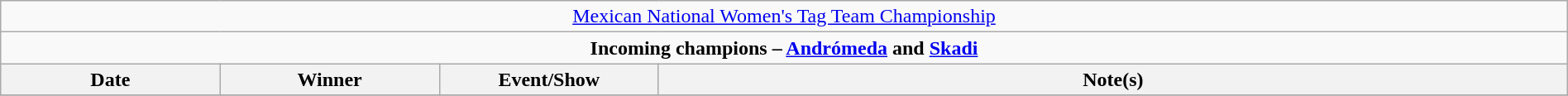<table class="wikitable" style="text-align:center; width:100%;">
<tr>
<td colspan="4" style="text-align: center;"><a href='#'>Mexican National Women's Tag Team Championship</a></td>
</tr>
<tr>
<td colspan="4" style="text-align: center;"><strong>Incoming champions – <a href='#'>Andrómeda</a> and <a href='#'>Skadi</a></strong></td>
</tr>
<tr>
<th width=14%>Date</th>
<th width=14%>Winner</th>
<th width=14%>Event/Show</th>
<th width=58%>Note(s)</th>
</tr>
<tr>
</tr>
</table>
